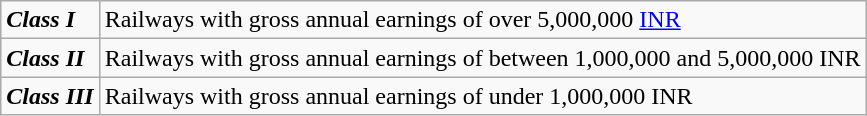<table class="wikitable">
<tr>
<td><strong><em>Class I</em></strong></td>
<td>Railways with gross annual earnings of over 5,000,000 <a href='#'>INR</a></td>
</tr>
<tr>
<td><strong><em>Class II</em></strong></td>
<td>Railways with gross annual earnings of between 1,000,000 and 5,000,000 INR</td>
</tr>
<tr>
<td><strong><em>Class III</em></strong></td>
<td>Railways with gross annual earnings of under 1,000,000 INR</td>
</tr>
</table>
